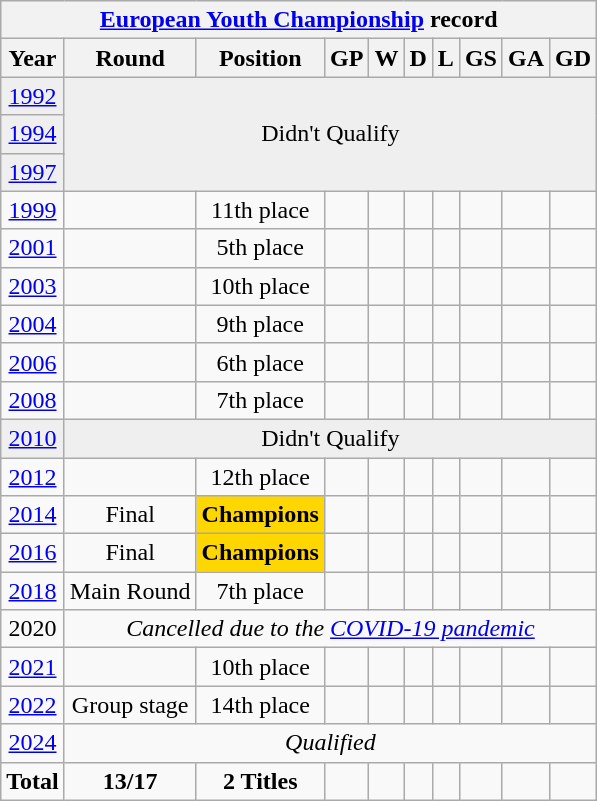<table class="wikitable" style="text-align: center;">
<tr>
<th colspan=10><a href='#'>European Youth Championship</a> record</th>
</tr>
<tr>
<th>Year</th>
<th>Round</th>
<th>Position</th>
<th>GP</th>
<th>W</th>
<th>D</th>
<th>L</th>
<th>GS</th>
<th>GA</th>
<th>GD</th>
</tr>
<tr bgcolor=efefef>
<td> <a href='#'>1992</a></td>
<td colspan=10 rowspan=3>Didn't Qualify</td>
</tr>
<tr bgcolor=efefef>
<td> <a href='#'>1994</a></td>
</tr>
<tr bgcolor=efefef>
<td> <a href='#'>1997</a></td>
</tr>
<tr bgcolor=>
<td> <a href='#'>1999</a></td>
<td></td>
<td>11th place</td>
<td></td>
<td></td>
<td></td>
<td></td>
<td></td>
<td></td>
<td></td>
</tr>
<tr bgcolor=>
<td> <a href='#'>2001</a></td>
<td></td>
<td>5th place</td>
<td></td>
<td></td>
<td></td>
<td></td>
<td></td>
<td></td>
<td></td>
</tr>
<tr bgcolor=>
<td> <a href='#'>2003</a></td>
<td></td>
<td>10th place</td>
<td></td>
<td></td>
<td></td>
<td></td>
<td></td>
<td></td>
<td></td>
</tr>
<tr bgcolor=>
<td> <a href='#'>2004</a></td>
<td></td>
<td>9th place</td>
<td></td>
<td></td>
<td></td>
<td></td>
<td></td>
<td></td>
<td></td>
</tr>
<tr bgcolor=>
<td> <a href='#'>2006</a></td>
<td></td>
<td>6th place</td>
<td></td>
<td></td>
<td></td>
<td></td>
<td></td>
<td></td>
<td></td>
</tr>
<tr bgcolor=>
<td> <a href='#'>2008</a></td>
<td></td>
<td>7th place</td>
<td></td>
<td></td>
<td></td>
<td></td>
<td></td>
<td></td>
<td></td>
</tr>
<tr bgcolor=efefef>
<td> <a href='#'>2010</a></td>
<td colspan=10 rowspan=1>Didn't Qualify</td>
</tr>
<tr bgcolor=>
<td> <a href='#'>2012</a></td>
<td></td>
<td>12th place</td>
<td></td>
<td></td>
<td></td>
<td></td>
<td></td>
<td></td>
<td></td>
</tr>
<tr bgcolor=>
<td> <a href='#'>2014</a></td>
<td>Final</td>
<td bgcolor=gold><strong>Champions</strong></td>
<td></td>
<td></td>
<td></td>
<td></td>
<td></td>
<td></td>
<td></td>
</tr>
<tr bgcolor=>
<td> <a href='#'>2016</a></td>
<td>Final</td>
<td bgcolor=gold><strong>Champions</strong></td>
<td></td>
<td></td>
<td></td>
<td></td>
<td></td>
<td></td>
<td></td>
</tr>
<tr bgcolor=>
<td> <a href='#'>2018</a></td>
<td>Main Round</td>
<td>7th place</td>
<td></td>
<td></td>
<td></td>
<td></td>
<td></td>
<td></td>
<td></td>
</tr>
<tr>
<td> 2020</td>
<td colspan="9"><em>Cancelled due to the <a href='#'>COVID-19 pandemic</a></em></td>
</tr>
<tr>
<td> <a href='#'>2021</a></td>
<td></td>
<td>10th place</td>
<td></td>
<td></td>
<td></td>
<td></td>
<td></td>
<td></td>
<td></td>
</tr>
<tr>
<td> <a href='#'>2022</a></td>
<td>Group stage</td>
<td>14th place</td>
<td></td>
<td></td>
<td></td>
<td></td>
<td></td>
<td></td>
<td></td>
</tr>
<tr>
<td> <a href='#'>2024</a></td>
<td colspan="9"><em>Qualified</em></td>
</tr>
<tr>
<td><strong>Total</strong></td>
<td><strong>13/17</strong></td>
<td><strong>2 Titles</strong></td>
<td></td>
<td></td>
<td></td>
<td></td>
<td></td>
<td></td>
<td></td>
</tr>
</table>
